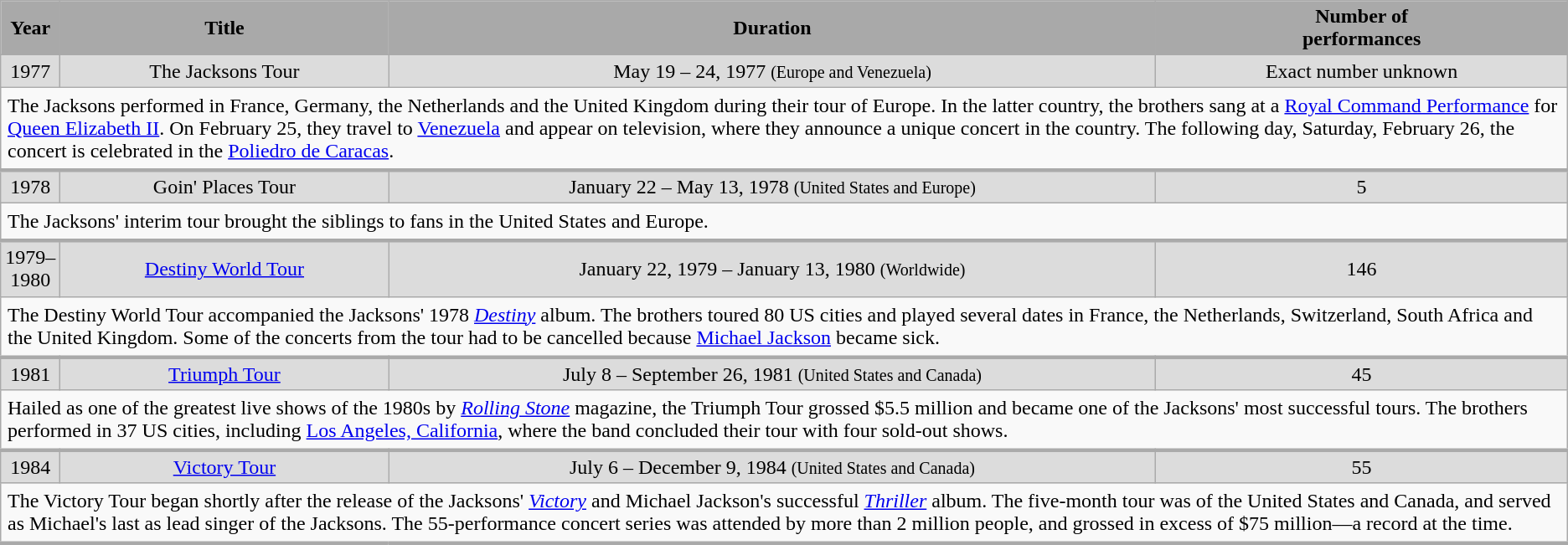<table class="wikitable">
<tr>
<th style="background-color: #A9A9A9;">Year</th>
<th style="background-color: #A9A9A9;">Title</th>
<th style="background-color: #A9A9A9;">Duration</th>
<th style="background-color: #A9A9A9;">Number of<br>performances</th>
</tr>
<tr>
<td style="background-color: #DCDCDC;" align="center" width=5>1977</td>
<td style="background-color: #DCDCDC;" align="center">The Jacksons Tour</td>
<td style="background-color: #DCDCDC;" align="center">May 19 –  24, 1977 <small>(Europe and Venezuela)</small></td>
<td style="background-color: #DCDCDC; text-align:center;">Exact number unknown</td>
</tr>
<tr>
<td colspan="4" style="border-bottom-width:3px; padding:5px;">The Jacksons performed in France, Germany, the Netherlands and the United Kingdom during their tour of Europe. In the latter country, the brothers sang at a <a href='#'>Royal Command Performance</a> for <a href='#'>Queen Elizabeth II</a>. On February 25, they travel to <a href='#'>Venezuela</a> and appear on television, where they announce a unique concert in the country. The following day, Saturday, February 26, the concert is celebrated in the <a href='#'>Poliedro de Caracas</a>.</td>
</tr>
<tr>
<td style="background-color: #DCDCDC;" align="center" width=5>1978</td>
<td style="background-color: #DCDCDC;" align="center">Goin' Places Tour</td>
<td style="background-color: #DCDCDC;" align="center">January 22 – May 13, 1978 <small>(United States and Europe)</small></td>
<td style="background-color: #DCDCDC; text-align:center;">5</td>
</tr>
<tr>
<td colspan="4" style="border-bottom-width:3px; padding:5px;">The Jacksons' interim tour brought the siblings to fans in the United States and Europe.</td>
</tr>
<tr>
<td style="background-color: #DCDCDC;" align="center" width=5>1979–1980</td>
<td style="background-color: #DCDCDC;" align="center"><a href='#'>Destiny World Tour</a></td>
<td style="background-color: #DCDCDC;" align="center">January 22, 1979 – January 13, 1980 <small>(Worldwide)</small></td>
<td style="background-color: #DCDCDC; text-align:center;">146</td>
</tr>
<tr>
<td colspan="4" style="border-bottom-width:3px; padding:5px;">The Destiny World Tour accompanied the Jacksons' 1978 <em><a href='#'>Destiny</a></em> album. The brothers toured 80 US cities and played several dates in France, the Netherlands, Switzerland, South Africa and the United Kingdom. Some of the concerts from the tour had to be cancelled because <a href='#'>Michael Jackson</a> became sick.</td>
</tr>
<tr>
<td style="background-color: #DCDCDC;" align="center" width=5>1981</td>
<td style="background-color: #DCDCDC;" align="center"><a href='#'>Triumph Tour</a></td>
<td style="background-color: #DCDCDC;" align="center">July 8 – September 26, 1981 <small>(United States and Canada)</small></td>
<td style="background-color: #DCDCDC; text-align:center;">45</td>
</tr>
<tr>
<td colspan="4" style="border-bottom-width:3px; padding:5px;">Hailed as one of the greatest live shows of the 1980s by <em><a href='#'>Rolling Stone</a></em> magazine, the Triumph Tour grossed $5.5 million and became one of the Jacksons' most successful tours. The brothers performed in 37 US cities, including <a href='#'>Los Angeles, California</a>, where the band concluded their tour with four sold-out shows.</td>
</tr>
<tr>
<td style="background-color: #DCDCDC;" align="center" width=5>1984</td>
<td style="background-color: #DCDCDC;" align="center"><a href='#'>Victory Tour</a></td>
<td style="background-color: #DCDCDC;" align="center">July 6 – December 9, 1984 <small>(United States and Canada)</small></td>
<td style="background-color: #DCDCDC; text-align:center;">55</td>
</tr>
<tr>
<td colspan="4" style="border-bottom-width:3px; padding:5px;">The Victory Tour began shortly after the release of the Jacksons' <em><a href='#'>Victory</a></em> and Michael Jackson's successful <em><a href='#'>Thriller</a></em> album. The five-month tour was of the United States and Canada, and served as Michael's last as lead singer of the Jacksons. The 55-performance concert series was attended by more than 2 million people, and grossed in excess of $75 million—a record at the time.</td>
</tr>
<tr>
</tr>
</table>
